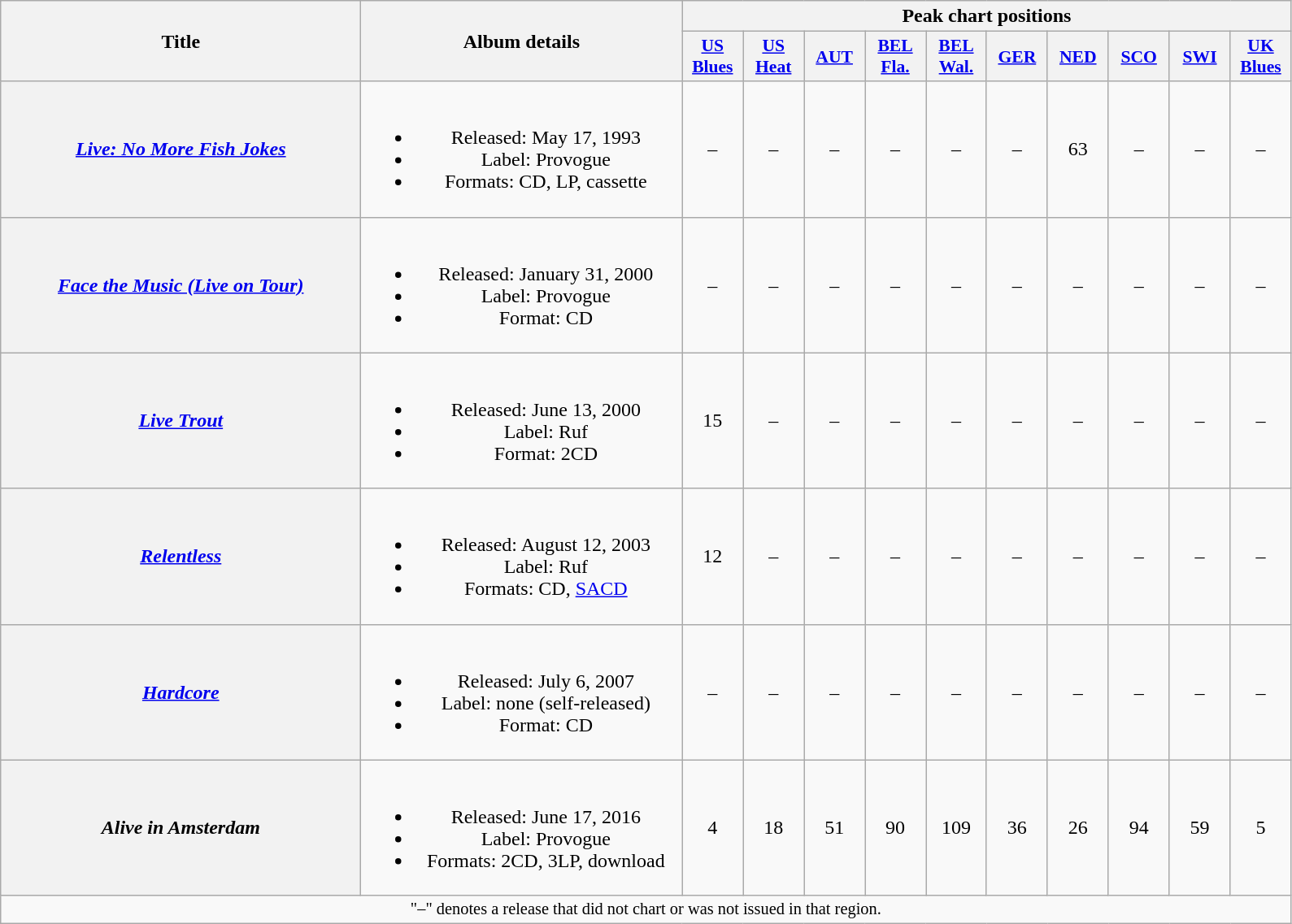<table class="wikitable plainrowheaders" style="text-align:center;">
<tr>
<th scope="col" rowspan="2" style="width:18em;">Title</th>
<th scope="col" rowspan="2" style="width:16em;">Album details</th>
<th scope="col" colspan="10">Peak chart positions</th>
</tr>
<tr>
<th scope="col" style="width:3em;font-size:90%;"><a href='#'>US<br>Blues</a><br></th>
<th scope="col" style="width:3em;font-size:90%;"><a href='#'>US<br>Heat</a><br></th>
<th scope="col" style="width:3em;font-size:90%;"><a href='#'>AUT</a><br></th>
<th scope="col" style="width:3em;font-size:90%;"><a href='#'>BEL<br>Fla.</a><br></th>
<th scope="col" style="width:3em;font-size:90%;"><a href='#'>BEL<br>Wal.</a><br></th>
<th scope="col" style="width:3em;font-size:90%;"><a href='#'>GER</a><br></th>
<th scope="col" style="width:3em;font-size:90%;"><a href='#'>NED</a><br></th>
<th scope="col" style="width:3em;font-size:90%;"><a href='#'>SCO</a><br></th>
<th scope="col" style="width:3em;font-size:90%;"><a href='#'>SWI</a><br></th>
<th scope="col" style="width:3em;font-size:90%;"><a href='#'>UK<br>Blues</a><br></th>
</tr>
<tr>
<th scope="row"><em><a href='#'>Live: No More Fish Jokes</a></em><br></th>
<td><br><ul><li>Released: May 17, 1993</li><li>Label: Provogue</li><li>Formats: CD, LP, cassette</li></ul></td>
<td>–</td>
<td>–</td>
<td>–</td>
<td>–</td>
<td>–</td>
<td>–</td>
<td>63</td>
<td>–</td>
<td>–</td>
<td>–</td>
</tr>
<tr>
<th scope="row"><em><a href='#'>Face the Music (Live on Tour)</a></em><br></th>
<td><br><ul><li>Released: January 31, 2000</li><li>Label: Provogue</li><li>Format: CD</li></ul></td>
<td>–</td>
<td>–</td>
<td>–</td>
<td>–</td>
<td>–</td>
<td>–</td>
<td>–</td>
<td>–</td>
<td>–</td>
<td>–</td>
</tr>
<tr>
<th scope="row"><em><a href='#'>Live Trout</a></em><br></th>
<td><br><ul><li>Released: June 13, 2000</li><li>Label: Ruf</li><li>Format: 2CD</li></ul></td>
<td>15</td>
<td>–</td>
<td>–</td>
<td>–</td>
<td>–</td>
<td>–</td>
<td>–</td>
<td>–</td>
<td>–</td>
<td>–</td>
</tr>
<tr>
<th scope="row"><em><a href='#'>Relentless</a></em><br></th>
<td><br><ul><li>Released: August 12, 2003</li><li>Label: Ruf</li><li>Formats: CD, <a href='#'>SACD</a></li></ul></td>
<td>12</td>
<td>–</td>
<td>–</td>
<td>–</td>
<td>–</td>
<td>–</td>
<td>–</td>
<td>–</td>
<td>–</td>
<td>–</td>
</tr>
<tr>
<th scope="row"><em><a href='#'>Hardcore</a></em><br></th>
<td><br><ul><li>Released: July 6, 2007</li><li>Label: none (self-released)</li><li>Format: CD</li></ul></td>
<td>–</td>
<td>–</td>
<td>–</td>
<td>–</td>
<td>–</td>
<td>–</td>
<td>–</td>
<td>–</td>
<td>–</td>
<td>–</td>
</tr>
<tr>
<th scope="row"><em>Alive in Amsterdam</em></th>
<td><br><ul><li>Released: June 17, 2016</li><li>Label: Provogue</li><li>Formats: 2CD, 3LP, download</li></ul></td>
<td>4</td>
<td>18</td>
<td>51</td>
<td>90</td>
<td>109</td>
<td>36</td>
<td>26</td>
<td>94</td>
<td>59</td>
<td>5</td>
</tr>
<tr>
<td align="center" colspan="12" style="font-size: 85%">"–" denotes a release that did not chart or was not issued in that region.</td>
</tr>
</table>
